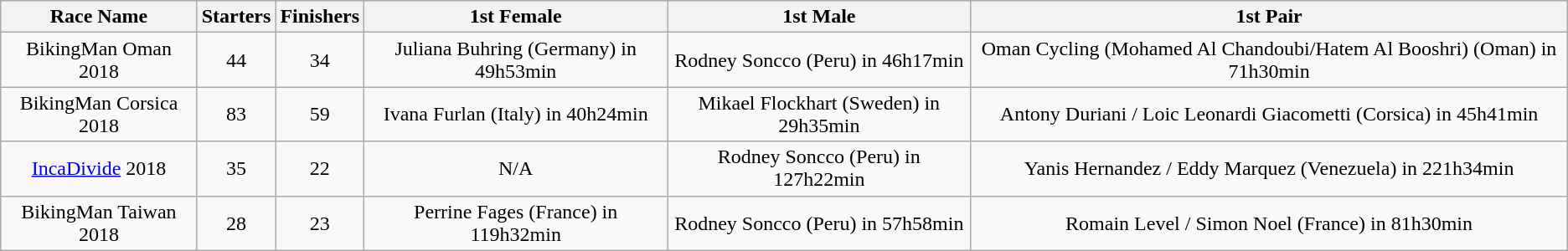<table class="wikitable" style="text-align: center;">
<tr>
<th>Race Name</th>
<th>Starters</th>
<th>Finishers</th>
<th>1st Female</th>
<th>1st Male</th>
<th>1st Pair</th>
</tr>
<tr>
<td>BikingMan Oman 2018</td>
<td>44</td>
<td>34</td>
<td>Juliana Buhring (Germany)  in 49h53min</td>
<td>Rodney Soncco (Peru)  in 46h17min</td>
<td>Oman Cycling (Mohamed Al Chandoubi/Hatem Al Booshri) (Oman)  in 71h30min</td>
</tr>
<tr>
<td>BikingMan Corsica 2018</td>
<td>83</td>
<td>59</td>
<td>Ivana Furlan (Italy)  in 40h24min</td>
<td>Mikael Flockhart (Sweden)  in 29h35min</td>
<td>Antony Duriani / Loic Leonardi Giacometti (Corsica)  in 45h41min</td>
</tr>
<tr>
<td><a href='#'>IncaDivide</a> 2018</td>
<td>35</td>
<td>22</td>
<td>N/A</td>
<td>Rodney Soncco (Peru)  in 127h22min</td>
<td>Yanis Hernandez / Eddy Marquez (Venezuela)  in 221h34min</td>
</tr>
<tr>
<td>BikingMan Taiwan 2018</td>
<td>28</td>
<td>23</td>
<td>Perrine Fages (France)  in 119h32min</td>
<td>Rodney Soncco (Peru)  in 57h58min</td>
<td>Romain Level / Simon Noel (France)  in 81h30min</td>
</tr>
</table>
